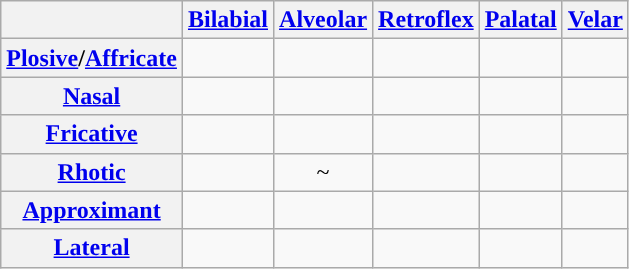<table class="wikitable" style="text-align: center;">
<tr>
<th></th>
<th><a href='#'>Bilabial</a></th>
<th><a href='#'>Alveolar</a></th>
<th><a href='#'>Retroflex</a></th>
<th><a href='#'>Palatal</a></th>
<th><a href='#'>Velar</a></th>
</tr>
<tr>
<th><a href='#'>Plosive</a>/<a href='#'>Affricate</a></th>
<td> </td>
<td> </td>
<td> </td>
<td></td>
<td> </td>
</tr>
<tr>
<th><a href='#'>Nasal</a></th>
<td></td>
<td></td>
<td></td>
<td></td>
<td></td>
</tr>
<tr>
<th><a href='#'>Fricative</a></th>
<td></td>
<td> </td>
<td></td>
<td></td>
<td></td>
</tr>
<tr>
<th><a href='#'>Rhotic</a></th>
<td></td>
<td>~</td>
<td></td>
<td></td>
<td></td>
</tr>
<tr>
<th><a href='#'>Approximant</a></th>
<td></td>
<td></td>
<td></td>
<td></td>
<td></td>
</tr>
<tr>
<th><a href='#'>Lateral</a></th>
<td></td>
<td></td>
<td></td>
<td></td>
<td></td>
</tr>
</table>
